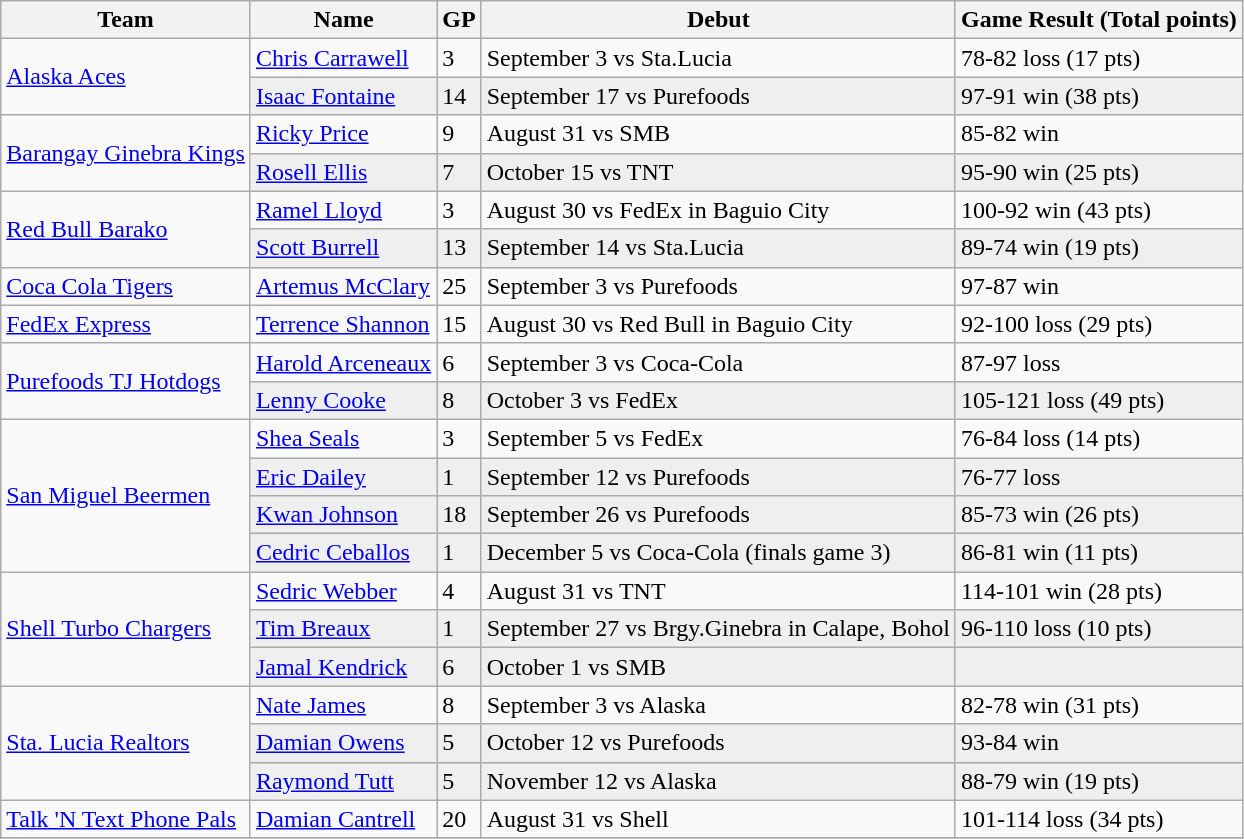<table class="wikitable">
<tr>
<th>Team</th>
<th>Name</th>
<th>GP</th>
<th>Debut</th>
<th>Game Result (Total points)</th>
</tr>
<tr>
<td rowspan=2><a href='#'>Alaska Aces</a></td>
<td> <a href='#'>Chris Carrawell</a></td>
<td>3</td>
<td>September 3 vs Sta.Lucia</td>
<td>78-82 loss (17 pts)</td>
</tr>
<tr bgcolor=#efefef>
<td> <a href='#'>Isaac Fontaine</a></td>
<td>14</td>
<td>September 17 vs Purefoods</td>
<td>97-91 win (38 pts)</td>
</tr>
<tr>
<td rowspan=2><a href='#'>Barangay Ginebra Kings</a></td>
<td> <a href='#'>Ricky Price</a></td>
<td>9</td>
<td>August 31 vs SMB</td>
<td>85-82 win</td>
</tr>
<tr bgcolor=#efefef>
<td> <a href='#'>Rosell Ellis</a></td>
<td>7</td>
<td>October 15 vs TNT</td>
<td>95-90 win (25 pts)</td>
</tr>
<tr>
<td rowspan=2><a href='#'>Red Bull Barako</a></td>
<td> <a href='#'>Ramel Lloyd</a></td>
<td>3</td>
<td>August 30 vs FedEx in Baguio City</td>
<td>100-92 win (43 pts)</td>
</tr>
<tr bgcolor=#efefef>
<td> <a href='#'>Scott Burrell</a></td>
<td>13</td>
<td>September 14 vs Sta.Lucia</td>
<td>89-74 win (19 pts)</td>
</tr>
<tr>
<td><a href='#'>Coca Cola Tigers</a></td>
<td> <a href='#'>Artemus McClary</a></td>
<td>25</td>
<td>September 3 vs Purefoods</td>
<td>97-87 win</td>
</tr>
<tr>
<td><a href='#'>FedEx Express</a></td>
<td> <a href='#'>Terrence Shannon</a></td>
<td>15</td>
<td>August 30 vs Red Bull in Baguio City</td>
<td>92-100 loss (29 pts)</td>
</tr>
<tr>
<td rowspan=2><a href='#'>Purefoods TJ Hotdogs</a></td>
<td> <a href='#'>Harold Arceneaux</a></td>
<td>6</td>
<td>September 3 vs Coca-Cola</td>
<td>87-97 loss</td>
</tr>
<tr bgcolor=#efefef>
<td> <a href='#'>Lenny Cooke</a></td>
<td>8</td>
<td>October 3 vs FedEx</td>
<td>105-121 loss (49 pts)</td>
</tr>
<tr>
<td rowspan=4><a href='#'>San Miguel Beermen</a></td>
<td> <a href='#'>Shea Seals</a></td>
<td>3</td>
<td>September 5 vs FedEx</td>
<td>76-84 loss (14 pts)</td>
</tr>
<tr bgcolor=#efefef>
<td> <a href='#'>Eric Dailey</a></td>
<td>1</td>
<td>September 12 vs Purefoods</td>
<td>76-77 loss</td>
</tr>
<tr bgcolor=#efefef>
<td> <a href='#'>Kwan Johnson</a></td>
<td>18</td>
<td>September 26 vs Purefoods</td>
<td>85-73 win (26 pts)</td>
</tr>
<tr bgcolor=#efefef>
<td> <a href='#'>Cedric Ceballos</a></td>
<td>1</td>
<td>December 5 vs Coca-Cola (finals game 3)</td>
<td>86-81 win (11 pts)</td>
</tr>
<tr>
<td rowspan=3><a href='#'>Shell Turbo Chargers</a></td>
<td> <a href='#'>Sedric Webber</a></td>
<td>4</td>
<td>August 31 vs TNT</td>
<td>114-101 win (28 pts)</td>
</tr>
<tr bgcolor=#efefef>
<td> <a href='#'>Tim Breaux</a></td>
<td>1</td>
<td>September 27 vs Brgy.Ginebra in Calape, Bohol</td>
<td>96-110 loss (10 pts)</td>
</tr>
<tr bgcolor=#efefef>
<td> <a href='#'>Jamal Kendrick</a></td>
<td>6</td>
<td>October 1 vs SMB</td>
<td></td>
</tr>
<tr>
<td rowspan=3><a href='#'>Sta. Lucia Realtors</a></td>
<td> <a href='#'>Nate James</a></td>
<td>8</td>
<td>September 3 vs Alaska</td>
<td>82-78 win (31 pts)</td>
</tr>
<tr bgcolor=#efefef>
<td> <a href='#'>Damian Owens</a></td>
<td>5</td>
<td>October 12 vs Purefoods</td>
<td>93-84 win</td>
</tr>
<tr bgcolor=#efefef>
<td> <a href='#'>Raymond Tutt</a></td>
<td>5</td>
<td>November 12 vs Alaska</td>
<td>88-79 win (19 pts)</td>
</tr>
<tr>
<td><a href='#'>Talk 'N Text Phone Pals</a></td>
<td> <a href='#'>Damian Cantrell</a></td>
<td>20</td>
<td>August 31 vs Shell</td>
<td>101-114 loss (34 pts)</td>
</tr>
<tr>
</tr>
</table>
